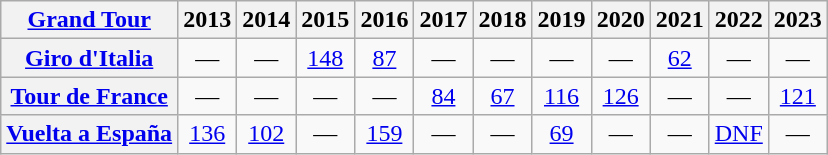<table class="wikitable plainrowheaders">
<tr>
<th scope="col"><a href='#'>Grand Tour</a></th>
<th scope="col">2013</th>
<th scope="col">2014</th>
<th scope="col">2015</th>
<th scope="col">2016</th>
<th scope="col">2017</th>
<th scope="col">2018</th>
<th scope="col">2019</th>
<th scope="col">2020</th>
<th scope="col">2021</th>
<th scope="col">2022</th>
<th scope="col">2023</th>
</tr>
<tr style="text-align:center;">
<th scope="row"> <a href='#'>Giro d'Italia</a></th>
<td>—</td>
<td>—</td>
<td><a href='#'>148</a></td>
<td><a href='#'>87</a></td>
<td>—</td>
<td>—</td>
<td>—</td>
<td>—</td>
<td><a href='#'>62</a></td>
<td>—</td>
<td>—</td>
</tr>
<tr style="text-align:center;">
<th scope="row"> <a href='#'>Tour de France</a></th>
<td>—</td>
<td>—</td>
<td>—</td>
<td>—</td>
<td><a href='#'>84</a></td>
<td><a href='#'>67</a></td>
<td><a href='#'>116</a></td>
<td><a href='#'>126</a></td>
<td>—</td>
<td>—</td>
<td><a href='#'>121</a></td>
</tr>
<tr style="text-align:center;">
<th scope="row"> <a href='#'>Vuelta a España</a></th>
<td><a href='#'>136</a></td>
<td><a href='#'>102</a></td>
<td>—</td>
<td><a href='#'>159</a></td>
<td>—</td>
<td>—</td>
<td><a href='#'>69</a></td>
<td>—</td>
<td>—</td>
<td><a href='#'>DNF</a></td>
<td>—</td>
</tr>
</table>
